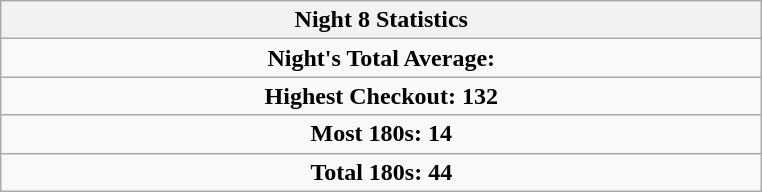<table class=wikitable style="text-align:center">
<tr>
<th width=500>Night 8 Statistics</th>
</tr>
<tr align=center>
<td colspan="3"><strong>Night's Total Average:</strong> <strong></strong></td>
</tr>
<tr align=center>
<td colspan="3"><strong>Highest Checkout:</strong>  <strong>132</strong></td>
</tr>
<tr align=center>
<td colspan="3"><strong>Most 180s:</strong>  <strong>14</strong></td>
</tr>
<tr align=center>
<td colspan="3"><strong>Total 180s:</strong> <strong>44</strong></td>
</tr>
</table>
